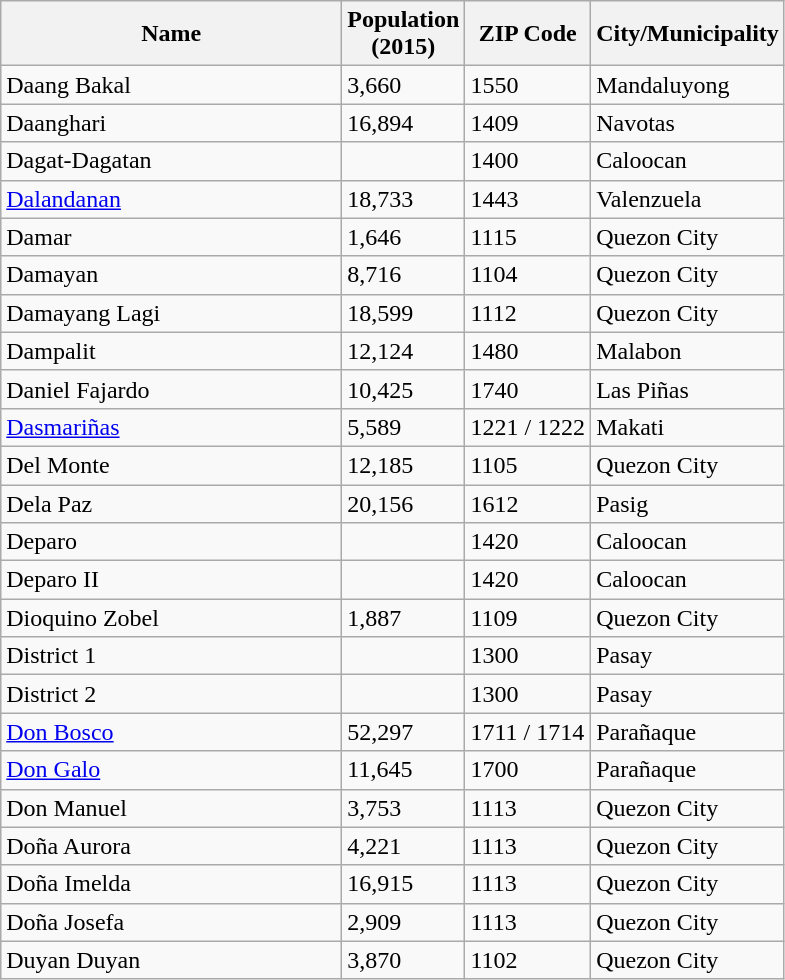<table class="wikitable sortable">
<tr>
<th style="width: 220px;">Name</th>
<th>Population<br>(2015)</th>
<th>ZIP Code</th>
<th>City/Municipality</th>
</tr>
<tr>
<td>Daang Bakal</td>
<td>3,660</td>
<td>1550</td>
<td>Mandaluyong</td>
</tr>
<tr>
<td>Daanghari</td>
<td>16,894</td>
<td>1409</td>
<td>Navotas</td>
</tr>
<tr>
<td>Dagat-Dagatan</td>
<td></td>
<td>1400</td>
<td>Caloocan</td>
</tr>
<tr>
<td><a href='#'>Dalandanan</a></td>
<td>18,733</td>
<td>1443</td>
<td>Valenzuela</td>
</tr>
<tr>
<td>Damar</td>
<td>1,646</td>
<td>1115</td>
<td>Quezon City</td>
</tr>
<tr>
<td>Damayan</td>
<td>8,716</td>
<td>1104</td>
<td>Quezon City</td>
</tr>
<tr>
<td>Damayang Lagi</td>
<td>18,599</td>
<td>1112</td>
<td>Quezon City</td>
</tr>
<tr>
<td>Dampalit</td>
<td>12,124</td>
<td>1480</td>
<td>Malabon</td>
</tr>
<tr>
<td>Daniel Fajardo</td>
<td>10,425</td>
<td>1740</td>
<td>Las Piñas</td>
</tr>
<tr>
<td><a href='#'>Dasmariñas</a></td>
<td>5,589</td>
<td>1221 / 1222</td>
<td>Makati</td>
</tr>
<tr>
<td>Del Monte</td>
<td>12,185</td>
<td>1105</td>
<td>Quezon City</td>
</tr>
<tr>
<td>Dela Paz</td>
<td>20,156</td>
<td>1612</td>
<td>Pasig</td>
</tr>
<tr>
<td>Deparo</td>
<td></td>
<td>1420</td>
<td>Caloocan</td>
</tr>
<tr>
<td>Deparo II</td>
<td></td>
<td>1420</td>
<td>Caloocan</td>
</tr>
<tr>
<td>Dioquino Zobel</td>
<td>1,887</td>
<td>1109</td>
<td>Quezon City</td>
</tr>
<tr>
<td>District 1</td>
<td></td>
<td>1300</td>
<td>Pasay</td>
</tr>
<tr>
<td>District 2</td>
<td></td>
<td>1300</td>
<td>Pasay</td>
</tr>
<tr>
<td><a href='#'>Don Bosco</a></td>
<td>52,297</td>
<td>1711 / 1714</td>
<td>Parañaque</td>
</tr>
<tr>
<td><a href='#'>Don Galo</a></td>
<td>11,645</td>
<td>1700</td>
<td>Parañaque</td>
</tr>
<tr>
<td>Don Manuel</td>
<td>3,753</td>
<td>1113</td>
<td>Quezon City</td>
</tr>
<tr>
<td>Doña Aurora</td>
<td>4,221</td>
<td>1113</td>
<td>Quezon City</td>
</tr>
<tr>
<td>Doña Imelda</td>
<td>16,915</td>
<td>1113</td>
<td>Quezon City</td>
</tr>
<tr>
<td>Doña Josefa</td>
<td>2,909</td>
<td>1113</td>
<td>Quezon City</td>
</tr>
<tr>
<td>Duyan Duyan</td>
<td>3,870</td>
<td>1102</td>
<td>Quezon City</td>
</tr>
</table>
